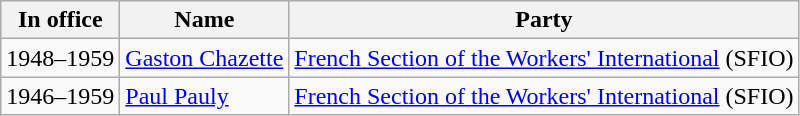<table class="wikitable alternance">
<tr>
<th>In office</th>
<th>Name</th>
<th>Party</th>
</tr>
<tr>
<td>1948–1959</td>
<td><a href='#'>Gaston Chazette</a></td>
<td><a href='#'>French Section of the Workers' International</a> (SFIO)</td>
</tr>
<tr>
<td>1946–1959</td>
<td><a href='#'>Paul Pauly</a></td>
<td><a href='#'>French Section of the Workers' International</a> (SFIO)</td>
</tr>
</table>
